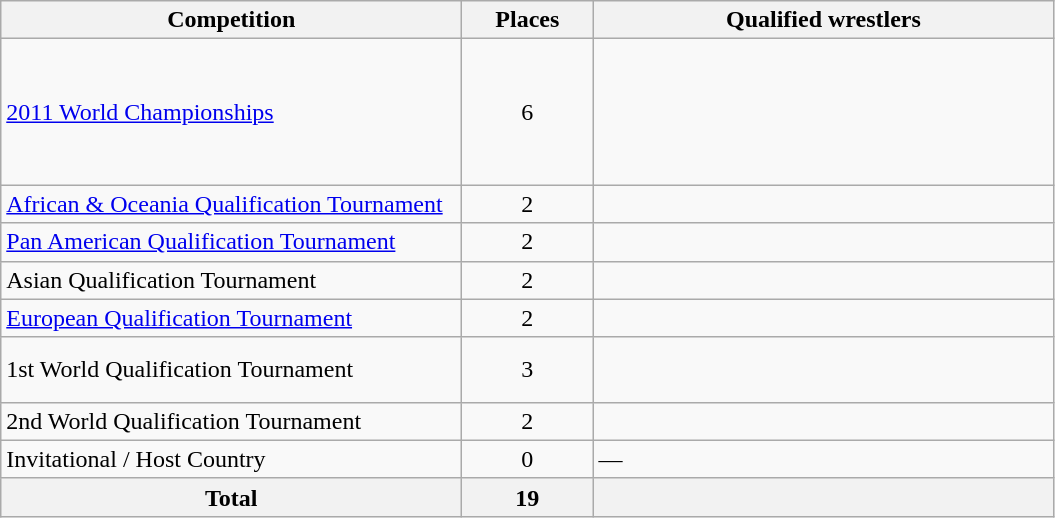<table class = "wikitable">
<tr>
<th width=300>Competition</th>
<th width=80>Places</th>
<th width=300>Qualified wrestlers</th>
</tr>
<tr>
<td><a href='#'>2011 World Championships</a></td>
<td align="center">6</td>
<td><br><br><br><br><br></td>
</tr>
<tr>
<td><a href='#'>African & Oceania Qualification Tournament</a></td>
<td align="center">2</td>
<td><br></td>
</tr>
<tr>
<td><a href='#'>Pan American Qualification Tournament</a></td>
<td align="center">2</td>
<td><br></td>
</tr>
<tr>
<td>Asian Qualification Tournament</td>
<td align="center">2</td>
<td><br></td>
</tr>
<tr>
<td><a href='#'>European Qualification Tournament</a></td>
<td align="center">2</td>
<td><br></td>
</tr>
<tr>
<td>1st World Qualification Tournament</td>
<td align="center">3</td>
<td><br><br></td>
</tr>
<tr>
<td>2nd World Qualification Tournament</td>
<td align="center">2</td>
<td><br></td>
</tr>
<tr>
<td>Invitational / Host Country</td>
<td align="center">0</td>
<td>—</td>
</tr>
<tr>
<th>Total</th>
<th>19</th>
<th></th>
</tr>
</table>
